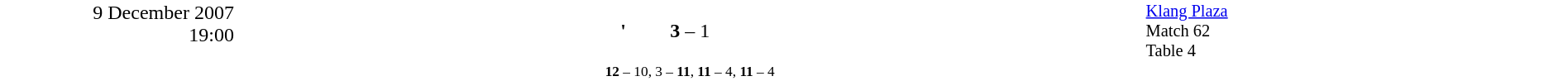<table style="width:100%; background:#ffffff;" cellspacing="0">
<tr>
<td rowspan="2" width="15%" style="text-align:right; vertical-align:top;">9 December 2007<br>19:00<br></td>
<td width="25%" style="text-align:right"><strong>'</strong></td>
<td width="8%" style="text-align:center"><strong>3</strong> – 1</td>
<td width="25%"></td>
<td width="27%" style="font-size:85%; vertical-align:top;"><a href='#'>Klang Plaza</a><br>Match 62<br>Table 4</td>
</tr>
<tr width="58%" style="font-size:85%;vertical-align:top;"|>
<td colspan="3" style="font-size:85%; text-align:center; vertical-align:top;"><strong>12</strong> – 10, 3 – <strong>11</strong>, <strong>11</strong> – 4, <strong>11</strong> – 4</td>
</tr>
</table>
